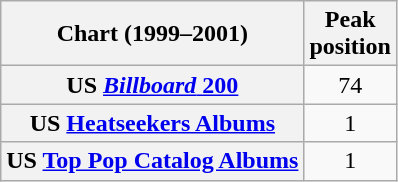<table class="wikitable sortable plainrowheaders">
<tr>
<th>Chart (1999–2001)</th>
<th>Peak<br>position</th>
</tr>
<tr>
<th scope="row">US <a href='#'><em>Billboard</em> 200</a></th>
<td style="text-align: center; ">74</td>
</tr>
<tr>
<th scope="row">US <a href='#'>Heatseekers Albums</a></th>
<td style="text-align: center; ">1</td>
</tr>
<tr>
<th scope="row">US <a href='#'>Top Pop Catalog Albums</a></th>
<td style="text-align: center; ">1</td>
</tr>
</table>
